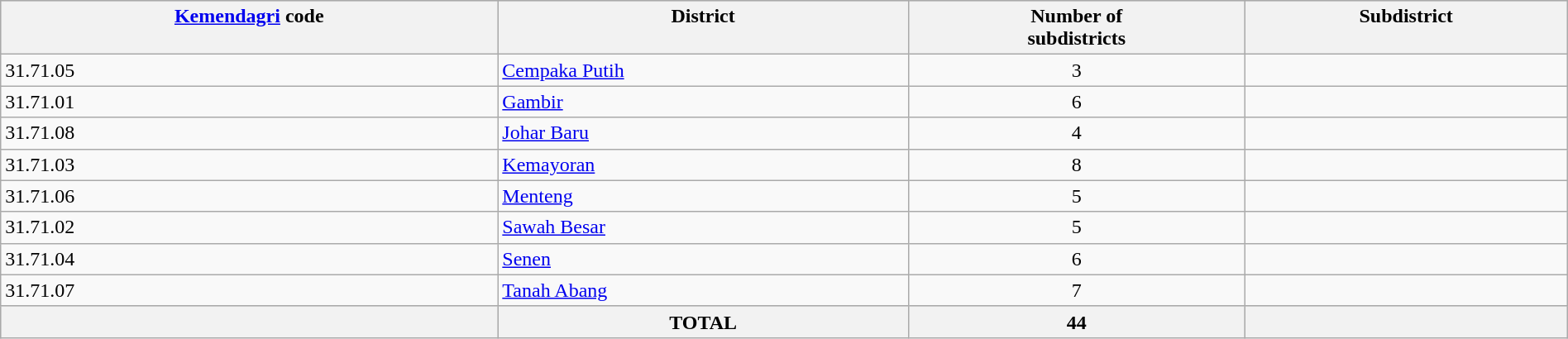<table class="wikitable sortable" width="100%">
<tr valign="top" style="background-color: #ccc;">
<th><a href='#'>Kemendagri</a> code</th>
<th>District</th>
<th>Number of<br>subdistricts</th>
<th>Subdistrict</th>
</tr>
<tr valign="top">
<td>31.71.05</td>
<td><a href='#'>Cempaka Putih</a></td>
<td align="center">3</td>
<td></td>
</tr>
<tr valign="top">
<td>31.71.01</td>
<td><a href='#'>Gambir</a></td>
<td align="center">6</td>
<td></td>
</tr>
<tr valign="top">
<td>31.71.08</td>
<td><a href='#'>Johar Baru</a></td>
<td align="center">4</td>
<td></td>
</tr>
<tr valign="top">
<td>31.71.03</td>
<td><a href='#'>Kemayoran</a></td>
<td align="center">8</td>
<td></td>
</tr>
<tr valign="top">
<td>31.71.06</td>
<td><a href='#'>Menteng</a></td>
<td align="center">5</td>
<td></td>
</tr>
<tr valign="top">
<td>31.71.02</td>
<td><a href='#'>Sawah Besar</a></td>
<td align="center">5</td>
<td></td>
</tr>
<tr valign="top">
<td>31.71.04</td>
<td><a href='#'>Senen</a></td>
<td align="center">6</td>
<td></td>
</tr>
<tr valign="top">
<td>31.71.07</td>
<td><a href='#'>Tanah Abang</a></td>
<td align="center">7</td>
<td></td>
</tr>
<tr valign="top" style="background-color: #ccc;">
<th></th>
<th>TOTAL</th>
<th>44</th>
<th></th>
</tr>
</table>
